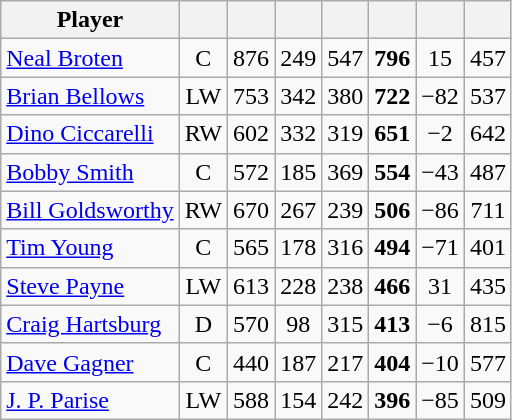<table class="wikitable" style="text-align:center;">
<tr>
<th class="unsortable">Player</th>
<th class="unsortable"></th>
<th></th>
<th></th>
<th></th>
<th></th>
<th data-sort-type="number"></th>
<th></th>
</tr>
<tr>
<td style="text-align:left;"><a href='#'>Neal Broten</a></td>
<td>C</td>
<td>876</td>
<td>249</td>
<td>547</td>
<td><strong>796</strong></td>
<td>15</td>
<td>457</td>
</tr>
<tr>
<td style="text-align:left;"><a href='#'>Brian Bellows</a></td>
<td>LW</td>
<td>753</td>
<td>342</td>
<td>380</td>
<td><strong>722</strong></td>
<td>−82</td>
<td>537</td>
</tr>
<tr>
<td style="text-align:left;"><a href='#'>Dino Ciccarelli</a></td>
<td>RW</td>
<td>602</td>
<td>332</td>
<td>319</td>
<td><strong>651</strong></td>
<td>−2</td>
<td>642</td>
</tr>
<tr>
<td style="text-align:left;"><a href='#'>Bobby Smith</a></td>
<td>C</td>
<td>572</td>
<td>185</td>
<td>369</td>
<td><strong>554</strong></td>
<td>−43</td>
<td>487</td>
</tr>
<tr>
<td style="text-align:left;"><a href='#'>Bill Goldsworthy</a></td>
<td>RW</td>
<td>670</td>
<td>267</td>
<td>239</td>
<td><strong>506</strong></td>
<td>−86</td>
<td>711</td>
</tr>
<tr>
<td style="text-align:left;"><a href='#'>Tim Young</a></td>
<td>C</td>
<td>565</td>
<td>178</td>
<td>316</td>
<td><strong>494</strong></td>
<td>−71</td>
<td>401</td>
</tr>
<tr>
<td style="text-align:left;"><a href='#'>Steve Payne</a></td>
<td>LW</td>
<td>613</td>
<td>228</td>
<td>238</td>
<td><strong>466</strong></td>
<td>31</td>
<td>435</td>
</tr>
<tr>
<td style="text-align:left;"><a href='#'>Craig Hartsburg</a></td>
<td>D</td>
<td>570</td>
<td>98</td>
<td>315</td>
<td><strong>413</strong></td>
<td>−6</td>
<td>815</td>
</tr>
<tr>
<td style="text-align:left;"><a href='#'>Dave Gagner</a></td>
<td>C</td>
<td>440</td>
<td>187</td>
<td>217</td>
<td><strong>404</strong></td>
<td>−10</td>
<td>577</td>
</tr>
<tr>
<td style="text-align:left;"><a href='#'>J. P. Parise</a></td>
<td>LW</td>
<td>588</td>
<td>154</td>
<td>242</td>
<td><strong>396</strong></td>
<td>−85</td>
<td>509</td>
</tr>
</table>
